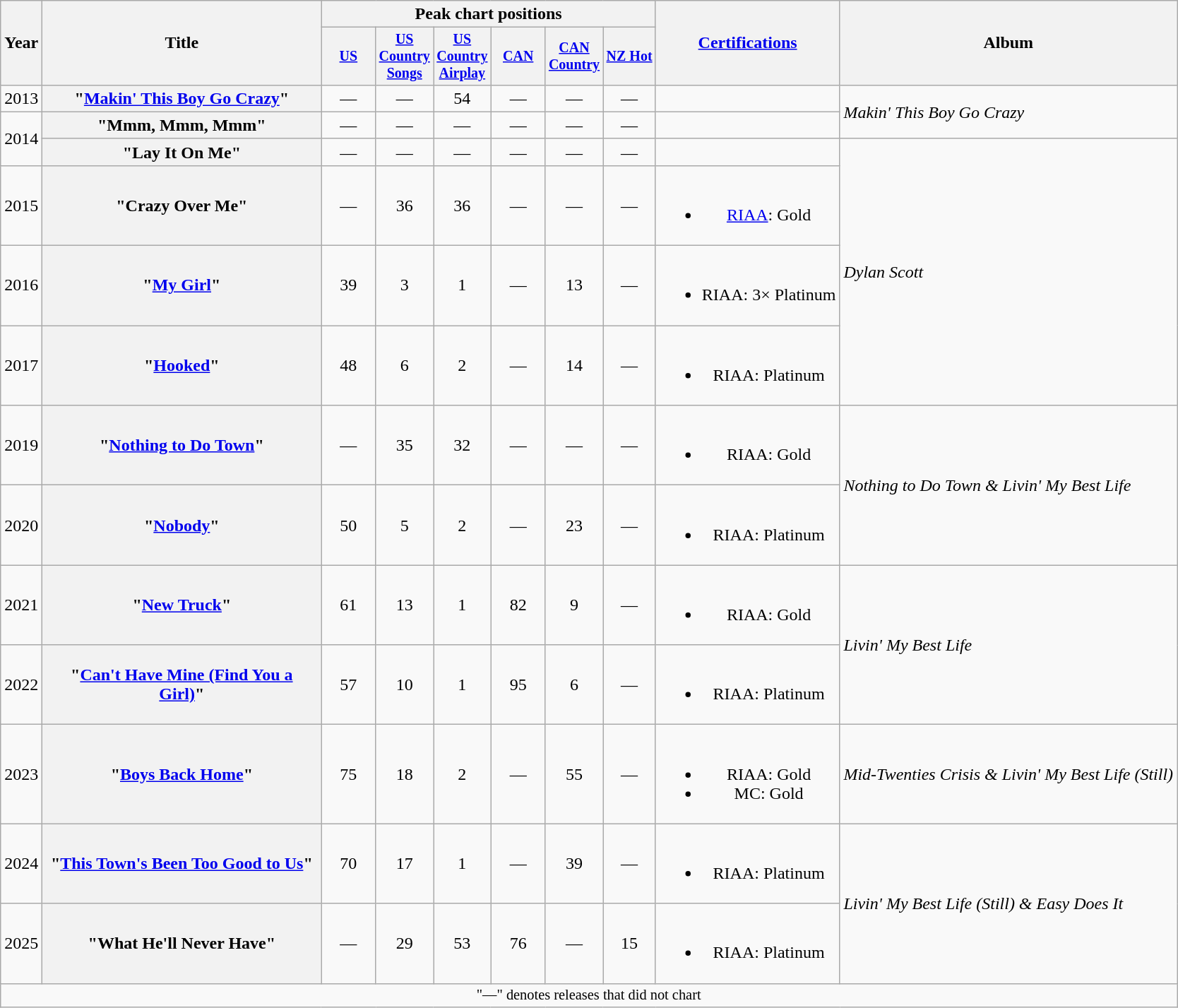<table class="wikitable plainrowheaders" style="text-align:center;">
<tr>
<th scope="col" rowspan="2">Year</th>
<th scope="col" rowspan="2" style="width:16em;">Title</th>
<th colspan="6" scope="col">Peak chart positions</th>
<th scope="col" rowspan="2"><a href='#'>Certifications</a></th>
<th scope="col" rowspan="2">Album</th>
</tr>
<tr style="font-size:smaller;">
<th scope="col" width="45"><a href='#'>US</a><br></th>
<th scope="col" width="45"><a href='#'>US Country Songs</a><br></th>
<th scope="col" width="45"><a href='#'>US Country Airplay</a><br></th>
<th scope="col" width="45"><a href='#'>CAN</a><br></th>
<th scope="col" width="45"><a href='#'>CAN Country</a><br></th>
<th><a href='#'>NZ Hot</a><br></th>
</tr>
<tr>
<td>2013</td>
<th scope="row">"<a href='#'>Makin' This Boy Go Crazy</a>"</th>
<td>—</td>
<td>—</td>
<td>54</td>
<td>—</td>
<td>—</td>
<td>—</td>
<td></td>
<td align="left" rowspan="2"><em>Makin' This Boy Go Crazy</em></td>
</tr>
<tr>
<td rowspan="2">2014</td>
<th scope="row">"Mmm, Mmm, Mmm"</th>
<td>—</td>
<td>—</td>
<td>—</td>
<td>—</td>
<td>—</td>
<td>—</td>
</tr>
<tr>
<th scope="row">"Lay It On Me"</th>
<td>—</td>
<td>—</td>
<td>—</td>
<td>—</td>
<td>—</td>
<td>—</td>
<td></td>
<td align="left" rowspan="4"><em>Dylan Scott</em></td>
</tr>
<tr>
<td>2015</td>
<th scope="row">"Crazy Over Me"</th>
<td>—</td>
<td>36</td>
<td>36</td>
<td>—</td>
<td>—</td>
<td>—</td>
<td><br><ul><li><a href='#'>RIAA</a>: Gold</li></ul></td>
</tr>
<tr>
<td>2016</td>
<th scope="row">"<a href='#'>My Girl</a>"</th>
<td>39</td>
<td>3</td>
<td>1</td>
<td>—</td>
<td>13</td>
<td>—</td>
<td><br><ul><li>RIAA: 3× Platinum</li></ul></td>
</tr>
<tr>
<td>2017</td>
<th scope="row">"<a href='#'>Hooked</a>"</th>
<td>48</td>
<td>6</td>
<td>2</td>
<td>—</td>
<td>14</td>
<td>—</td>
<td><br><ul><li>RIAA: Platinum</li></ul></td>
</tr>
<tr>
<td>2019</td>
<th scope="row">"<a href='#'>Nothing to Do Town</a>"</th>
<td>—</td>
<td>35</td>
<td>32</td>
<td>—</td>
<td>—</td>
<td>—</td>
<td><br><ul><li>RIAA: Gold</li></ul></td>
<td align="left" rowspan="2"><em>Nothing to Do Town & Livin' My Best Life</em></td>
</tr>
<tr>
<td>2020</td>
<th scope="row">"<a href='#'>Nobody</a>"</th>
<td>50</td>
<td>5</td>
<td>2</td>
<td>—</td>
<td>23</td>
<td>—</td>
<td><br><ul><li>RIAA: Platinum</li></ul></td>
</tr>
<tr>
<td>2021</td>
<th scope="row">"<a href='#'>New Truck</a>"</th>
<td>61</td>
<td>13</td>
<td>1</td>
<td>82</td>
<td>9</td>
<td>—</td>
<td><br><ul><li>RIAA: Gold</li></ul></td>
<td align="left" rowspan="2"><em>Livin' My Best Life</em></td>
</tr>
<tr>
<td>2022</td>
<th scope="row">"<a href='#'>Can't Have Mine (Find You a Girl)</a>"</th>
<td>57</td>
<td>10</td>
<td>1</td>
<td>95</td>
<td>6</td>
<td>—</td>
<td><br><ul><li>RIAA: Platinum</li></ul></td>
</tr>
<tr>
<td>2023</td>
<th scope="row">"<a href='#'>Boys Back Home</a>"<br></th>
<td>75</td>
<td>18</td>
<td>2</td>
<td>—</td>
<td>55</td>
<td>—</td>
<td><br><ul><li>RIAA: Gold</li><li>MC: Gold</li></ul></td>
<td align="left"><em>Mid-Twenties Crisis & Livin' My Best Life (Still)</em></td>
</tr>
<tr>
<td>2024</td>
<th scope="row">"<a href='#'>This Town's Been Too Good to Us</a>"</th>
<td>70</td>
<td>17</td>
<td>1</td>
<td>—</td>
<td>39</td>
<td>—</td>
<td><br><ul><li>RIAA: Platinum</li></ul></td>
<td rowspan="2" align="left"><em>Livin' My Best Life (Still) & Easy Does It</em></td>
</tr>
<tr>
<td>2025</td>
<th scope="row">"What He'll Never Have"</th>
<td>—</td>
<td>29</td>
<td>53</td>
<td>76</td>
<td>—</td>
<td>15</td>
<td><br><ul><li>RIAA: Platinum</li></ul></td>
</tr>
<tr>
<td colspan="12" style="font-size:85%">"—" denotes releases that did not chart</td>
</tr>
</table>
